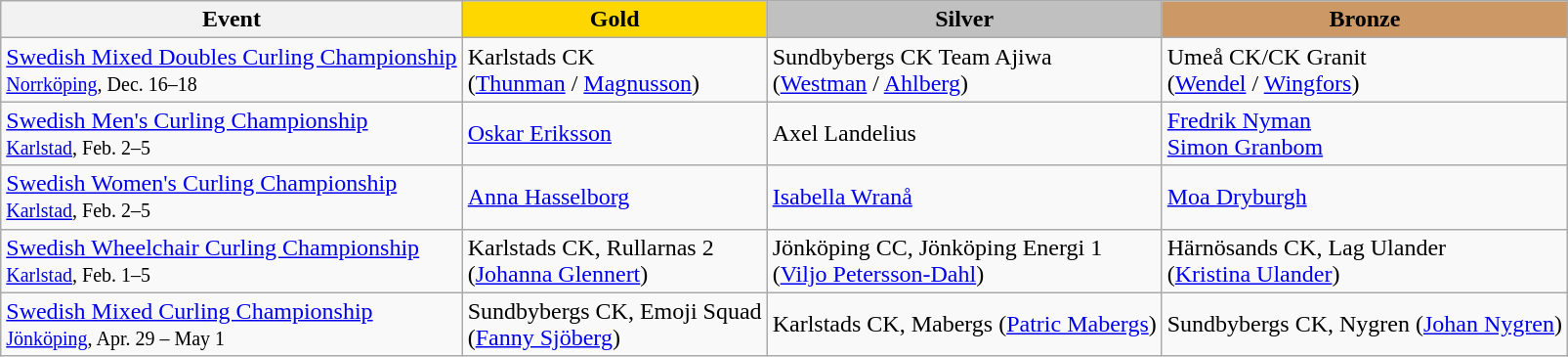<table class="wikitable">
<tr>
<th>Event</th>
<th style="background:gold">Gold</th>
<th style="background:silver">Silver</th>
<th style="background:#cc9966">Bronze</th>
</tr>
<tr>
<td><a href='#'>Swedish Mixed Doubles Curling Championship</a> <br> <small><a href='#'>Norrköping</a>, Dec. 16–18</small></td>
<td>Karlstads CK<br>(<a href='#'>Thunman</a> / <a href='#'>Magnusson</a>)</td>
<td>Sundbybergs CK Team Ajiwa<br>(<a href='#'>Westman</a> / <a href='#'>Ahlberg</a>)</td>
<td>Umeå CK/CK Granit<br>(<a href='#'>Wendel</a> / <a href='#'>Wingfors</a>)</td>
</tr>
<tr>
<td><a href='#'>Swedish Men's Curling Championship</a> <br> <small><a href='#'>Karlstad</a>, Feb. 2–5</small></td>
<td><a href='#'>Oskar Eriksson</a></td>
<td>Axel Landelius</td>
<td><a href='#'>Fredrik Nyman</a> <br> <a href='#'>Simon Granbom</a></td>
</tr>
<tr>
<td><a href='#'>Swedish Women's Curling Championship</a> <br> <small><a href='#'>Karlstad</a>, Feb. 2–5</small></td>
<td><a href='#'>Anna Hasselborg</a></td>
<td><a href='#'>Isabella Wranå</a></td>
<td><a href='#'>Moa Dryburgh</a></td>
</tr>
<tr>
<td><a href='#'>Swedish Wheelchair Curling Championship</a> <br> <small><a href='#'>Karlstad</a>, Feb. 1–5</small></td>
<td>Karlstads CK, Rullarnas 2<br>(<a href='#'>Johanna Glennert</a>)</td>
<td>Jönköping CC, Jönköping Energi 1<br>(<a href='#'>Viljo Petersson-Dahl</a>)</td>
<td>Härnösands CK, Lag Ulander<br>(<a href='#'>Kristina Ulander</a>)</td>
</tr>
<tr>
<td><a href='#'>Swedish Mixed Curling Championship</a> <br> <small><a href='#'>Jönköping</a>, Apr. 29 – May 1</small></td>
<td>Sundbybergs CK, Emoji Squad<br>(<a href='#'>Fanny Sjöberg</a>)</td>
<td>Karlstads CK, Mabergs (<a href='#'>Patric Mabergs</a>)</td>
<td>Sundbybergs CK, Nygren (<a href='#'>Johan Nygren</a>)</td>
</tr>
</table>
